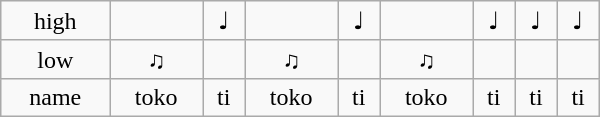<table class="wikitable" style="text-align: center; width: 400px; height: 25px;">
<tr>
<td>high</td>
<td></td>
<td>♩</td>
<td></td>
<td>♩</td>
<td></td>
<td>♩</td>
<td>♩</td>
<td>♩</td>
</tr>
<tr>
<td>low</td>
<td>♫</td>
<td></td>
<td>♫</td>
<td></td>
<td>♫</td>
<td></td>
<td></td>
<td></td>
</tr>
<tr>
<td>name</td>
<td>toko</td>
<td>ti</td>
<td>toko</td>
<td>ti</td>
<td>toko</td>
<td>ti</td>
<td>ti</td>
<td>ti</td>
</tr>
</table>
